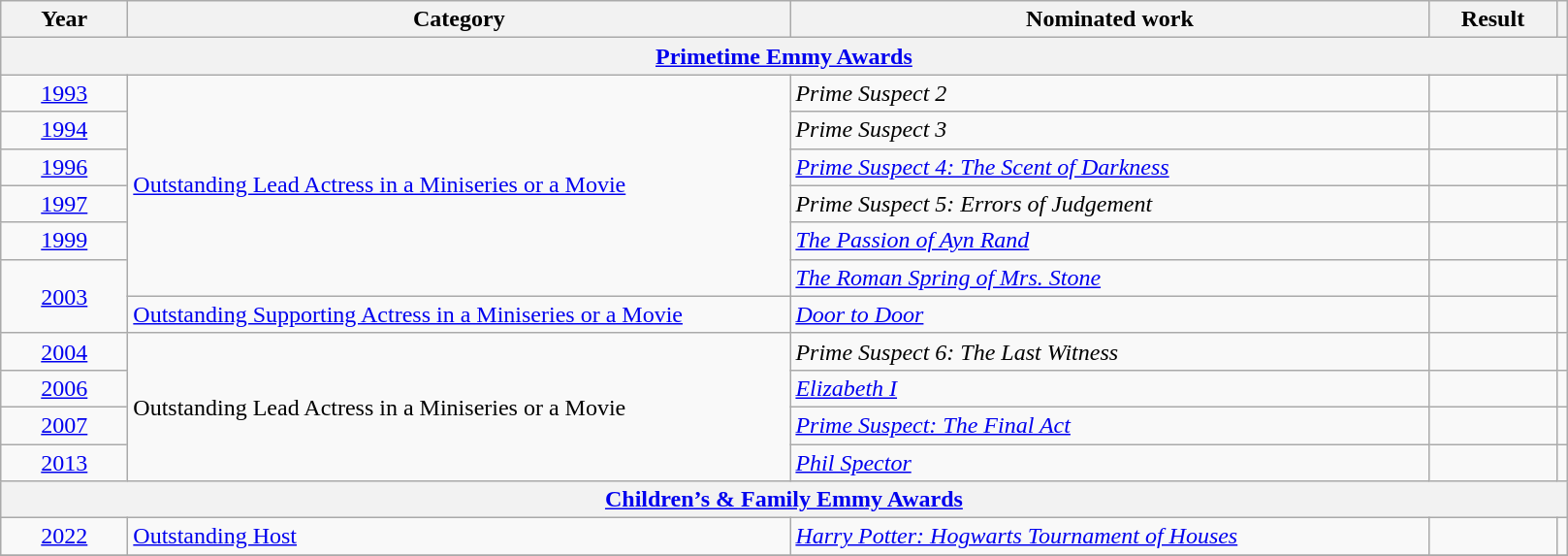<table class=wikitable>
<tr>
<th scope="col" style="width:5em;">Year</th>
<th scope="col" style="width:28em;">Category</th>
<th scope="col" style="width:27em;">Nominated work</th>
<th scope="col" style="width:5em;">Result</th>
<th></th>
</tr>
<tr>
<th colspan="5"><a href='#'>Primetime Emmy Awards</a></th>
</tr>
<tr>
<td style="text-align:center;"><a href='#'>1993</a></td>
<td rowspan="6"><a href='#'>Outstanding Lead Actress in a Miniseries or a Movie</a></td>
<td><em>Prime Suspect 2</em></td>
<td></td>
<td style="text-align:center;"></td>
</tr>
<tr>
<td style="text-align:center;"><a href='#'>1994</a></td>
<td><em>Prime Suspect 3</em></td>
<td></td>
<td style="text-align:center;"></td>
</tr>
<tr>
<td style="text-align:center;"><a href='#'>1996</a></td>
<td><em><a href='#'>Prime Suspect 4: The Scent of Darkness</a></em></td>
<td></td>
<td style="text-align:center;"></td>
</tr>
<tr>
<td style="text-align:center;"><a href='#'>1997</a></td>
<td><em>Prime Suspect 5: Errors of Judgement</em></td>
<td></td>
<td style="text-align:center;"></td>
</tr>
<tr>
<td style="text-align:center;"><a href='#'>1999</a></td>
<td><em><a href='#'>The Passion of Ayn Rand</a></em></td>
<td></td>
<td style="text-align:center;"></td>
</tr>
<tr>
<td rowspan=2 style="text-align:center;"><a href='#'>2003</a></td>
<td><em><a href='#'>The Roman Spring of Mrs. Stone</a></em></td>
<td></td>
<td style="text-align:center;", rowspan=2></td>
</tr>
<tr>
<td><a href='#'>Outstanding Supporting Actress in a Miniseries or a Movie</a></td>
<td><em><a href='#'>Door to Door</a></em></td>
<td></td>
</tr>
<tr>
<td style="text-align:center;"><a href='#'>2004</a></td>
<td rowspan="4">Outstanding Lead Actress in a Miniseries or a Movie</td>
<td><em>Prime Suspect 6: The Last Witness</em></td>
<td></td>
<td style="text-align:center;"></td>
</tr>
<tr>
<td style="text-align:center;"><a href='#'>2006</a></td>
<td><em><a href='#'>Elizabeth I</a></em></td>
<td></td>
<td style="text-align:center;"></td>
</tr>
<tr>
<td style="text-align:center;"><a href='#'>2007</a></td>
<td><em><a href='#'>Prime Suspect: The Final Act</a></em></td>
<td></td>
<td style="text-align:center;"></td>
</tr>
<tr>
<td style="text-align:center;"><a href='#'>2013</a></td>
<td><em><a href='#'>Phil Spector</a></em></td>
<td></td>
<td style="text-align:center;"></td>
</tr>
<tr>
<th colspan="5" style="text-align:center;"><a href='#'><strong>Children’s & Family Emmy Awards</strong></a></th>
</tr>
<tr>
<td style="text-align:center;"><a href='#'>2022</a></td>
<td><a href='#'>Outstanding Host</a></td>
<td><em><a href='#'>Harry Potter: Hogwarts Tournament of Houses</a></em></td>
<td></td>
<td style="text-align:center;"></td>
</tr>
<tr>
</tr>
</table>
